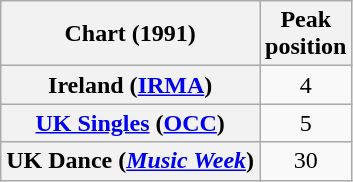<table class="wikitable sortable plainrowheaders" style="text-align:center">
<tr>
<th scope="col">Chart (1991)</th>
<th scope="col">Peak<br>position</th>
</tr>
<tr>
<th scope="row">Ireland (<a href='#'>IRMA</a>)</th>
<td>4</td>
</tr>
<tr>
<th scope="row"><a href='#'>UK Singles</a> (<a href='#'>OCC</a>)</th>
<td>5</td>
</tr>
<tr>
<th scope="row">UK Dance (<em><a href='#'>Music Week</a></em>)</th>
<td>30</td>
</tr>
</table>
